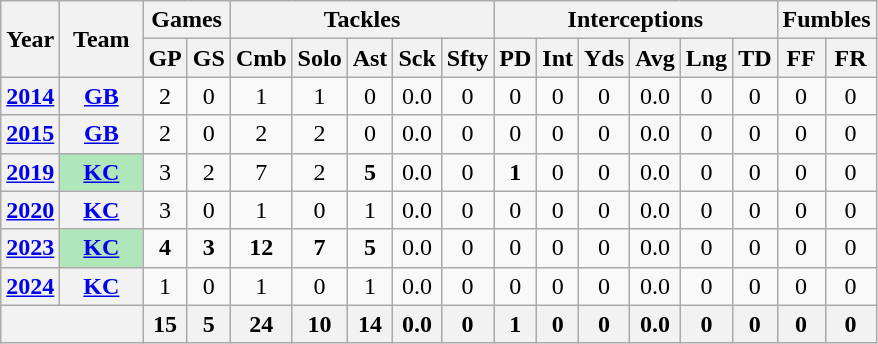<table class="wikitable" style="text-align:center;">
<tr>
<th rowspan="2">Year</th>
<th rowspan="2">Team</th>
<th colspan="2">Games</th>
<th colspan="5">Tackles</th>
<th colspan="6">Interceptions</th>
<th colspan="2">Fumbles</th>
</tr>
<tr>
<th>GP</th>
<th>GS</th>
<th>Cmb</th>
<th>Solo</th>
<th>Ast</th>
<th>Sck</th>
<th>Sfty</th>
<th>PD</th>
<th>Int</th>
<th>Yds</th>
<th>Avg</th>
<th>Lng</th>
<th>TD</th>
<th>FF</th>
<th>FR</th>
</tr>
<tr>
<th><a href='#'>2014</a></th>
<th><a href='#'>GB</a></th>
<td>2</td>
<td>0</td>
<td>1</td>
<td>1</td>
<td>0</td>
<td>0.0</td>
<td>0</td>
<td>0</td>
<td>0</td>
<td>0</td>
<td>0.0</td>
<td>0</td>
<td>0</td>
<td>0</td>
<td>0</td>
</tr>
<tr>
<th><a href='#'>2015</a></th>
<th><a href='#'>GB</a></th>
<td>2</td>
<td>0</td>
<td>2</td>
<td>2</td>
<td>0</td>
<td>0.0</td>
<td>0</td>
<td>0</td>
<td>0</td>
<td>0</td>
<td>0.0</td>
<td>0</td>
<td>0</td>
<td>0</td>
<td>0</td>
</tr>
<tr>
<th><a href='#'>2019</a></th>
<th style="background:#afe6ba; width:3em;"><a href='#'>KC</a></th>
<td>3</td>
<td>2</td>
<td>7</td>
<td>2</td>
<td><strong>5</strong></td>
<td>0.0</td>
<td>0</td>
<td><strong>1</strong></td>
<td>0</td>
<td>0</td>
<td>0.0</td>
<td>0</td>
<td>0</td>
<td>0</td>
<td>0</td>
</tr>
<tr>
<th><a href='#'>2020</a></th>
<th><a href='#'>KC</a></th>
<td>3</td>
<td>0</td>
<td>1</td>
<td>0</td>
<td>1</td>
<td>0.0</td>
<td>0</td>
<td>0</td>
<td>0</td>
<td>0</td>
<td>0.0</td>
<td>0</td>
<td>0</td>
<td>0</td>
<td>0</td>
</tr>
<tr>
<th><a href='#'>2023</a></th>
<th style="background:#afe6ba; width:3em;"><a href='#'>KC</a></th>
<td><strong>4</strong></td>
<td><strong>3</strong></td>
<td><strong>12</strong></td>
<td><strong>7</strong></td>
<td><strong>5</strong></td>
<td>0.0</td>
<td>0</td>
<td>0</td>
<td>0</td>
<td>0</td>
<td>0.0</td>
<td>0</td>
<td>0</td>
<td>0</td>
<td>0</td>
</tr>
<tr>
<th><a href='#'>2024</a></th>
<th><a href='#'>KC</a></th>
<td>1</td>
<td>0</td>
<td>1</td>
<td>0</td>
<td>1</td>
<td>0.0</td>
<td>0</td>
<td>0</td>
<td>0</td>
<td>0</td>
<td>0.0</td>
<td>0</td>
<td>0</td>
<td>0</td>
<td>0</td>
</tr>
<tr>
<th colspan="2"></th>
<th>15</th>
<th>5</th>
<th>24</th>
<th>10</th>
<th>14</th>
<th>0.0</th>
<th>0</th>
<th>1</th>
<th>0</th>
<th>0</th>
<th>0.0</th>
<th>0</th>
<th>0</th>
<th>0</th>
<th>0</th>
</tr>
</table>
